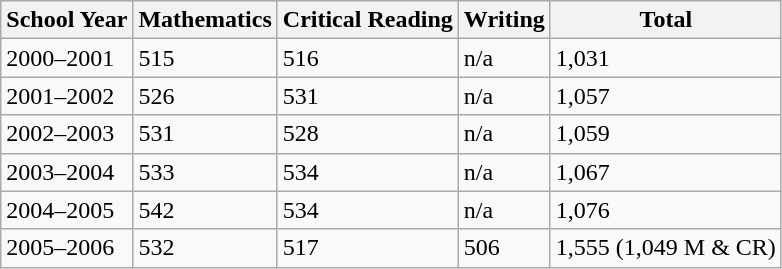<table class="wikitable">
<tr>
<th><strong>School Year</strong></th>
<th><strong>Mathematics</strong></th>
<th><strong>Critical Reading</strong></th>
<th><strong>Writing</strong></th>
<th><strong>Total</strong></th>
</tr>
<tr>
<td>2000–2001</td>
<td>515</td>
<td>516</td>
<td>n/a</td>
<td>1,031</td>
</tr>
<tr>
<td>2001–2002</td>
<td>526</td>
<td>531</td>
<td>n/a</td>
<td>1,057</td>
</tr>
<tr>
<td>2002–2003</td>
<td>531</td>
<td>528</td>
<td>n/a</td>
<td>1,059</td>
</tr>
<tr>
<td>2003–2004</td>
<td>533</td>
<td>534</td>
<td>n/a</td>
<td>1,067</td>
</tr>
<tr>
<td>2004–2005</td>
<td>542</td>
<td>534</td>
<td>n/a</td>
<td>1,076</td>
</tr>
<tr>
<td>2005–2006</td>
<td>532</td>
<td>517</td>
<td>506</td>
<td>1,555 (1,049 M & CR)</td>
</tr>
</table>
